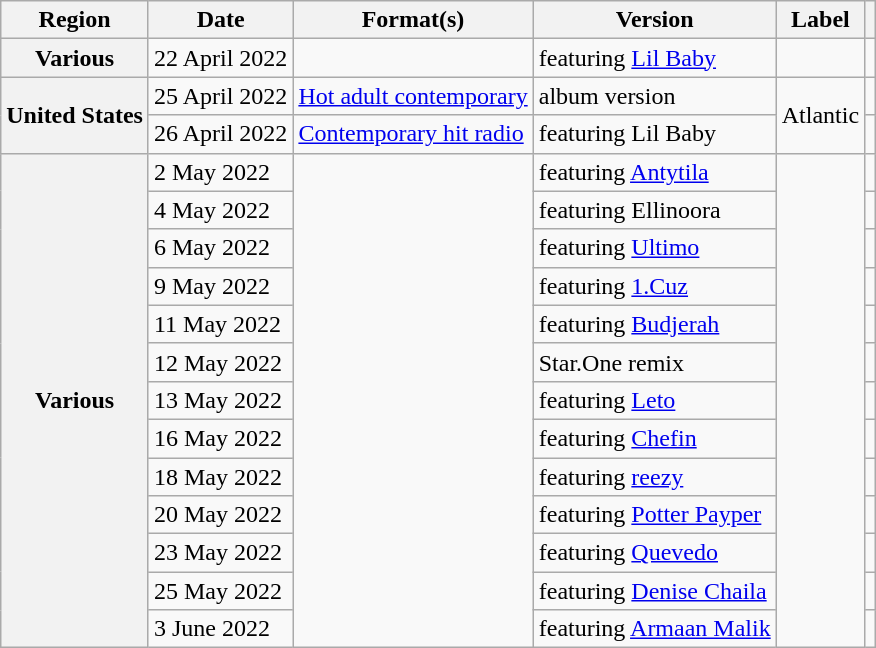<table class="wikitable plainrowheaders">
<tr>
<th scope="col">Region</th>
<th scope="col">Date</th>
<th scope="col">Format(s)</th>
<th scope="col">Version</th>
<th scope="col">Label</th>
<th scope="col"></th>
</tr>
<tr>
<th scope="row">Various</th>
<td>22 April 2022</td>
<td></td>
<td>featuring <a href='#'>Lil Baby</a></td>
<td></td>
<td style="text-align:center;"></td>
</tr>
<tr>
<th scope="row" rowspan="2">United States</th>
<td>25 April 2022</td>
<td><a href='#'>Hot adult contemporary</a></td>
<td>album version</td>
<td rowspan="2">Atlantic</td>
<td style="text-align:center;"></td>
</tr>
<tr>
<td>26 April 2022</td>
<td><a href='#'>Contemporary hit radio</a></td>
<td>featuring Lil Baby</td>
<td style="text-align:center;"></td>
</tr>
<tr>
<th scope="row" rowspan="13">Various</th>
<td>2 May 2022</td>
<td rowspan="13"></td>
<td>featuring <a href='#'>Antytila</a></td>
<td rowspan="13"></td>
<td></td>
</tr>
<tr>
<td>4 May 2022</td>
<td>featuring Ellinoora</td>
<td></td>
</tr>
<tr>
<td>6 May 2022</td>
<td>featuring <a href='#'>Ultimo</a></td>
<td></td>
</tr>
<tr>
<td>9 May 2022</td>
<td>featuring <a href='#'>1.Cuz</a></td>
<td></td>
</tr>
<tr>
<td>11 May 2022</td>
<td>featuring <a href='#'>Budjerah</a></td>
<td></td>
</tr>
<tr>
<td>12 May 2022</td>
<td>Star.One remix</td>
<td></td>
</tr>
<tr>
<td>13 May 2022</td>
<td>featuring <a href='#'>Leto</a></td>
<td></td>
</tr>
<tr>
<td>16 May 2022</td>
<td>featuring <a href='#'>Chefin</a></td>
<td></td>
</tr>
<tr>
<td>18 May 2022</td>
<td>featuring <a href='#'>reezy</a></td>
<td></td>
</tr>
<tr>
<td>20 May 2022</td>
<td>featuring <a href='#'>Potter Payper</a></td>
<td></td>
</tr>
<tr>
<td>23 May 2022</td>
<td>featuring <a href='#'>Quevedo</a></td>
<td></td>
</tr>
<tr>
<td>25 May 2022</td>
<td>featuring <a href='#'>Denise Chaila</a></td>
<td></td>
</tr>
<tr>
<td>3 June 2022</td>
<td>featuring <a href='#'>Armaan Malik</a></td>
<td></td>
</tr>
</table>
